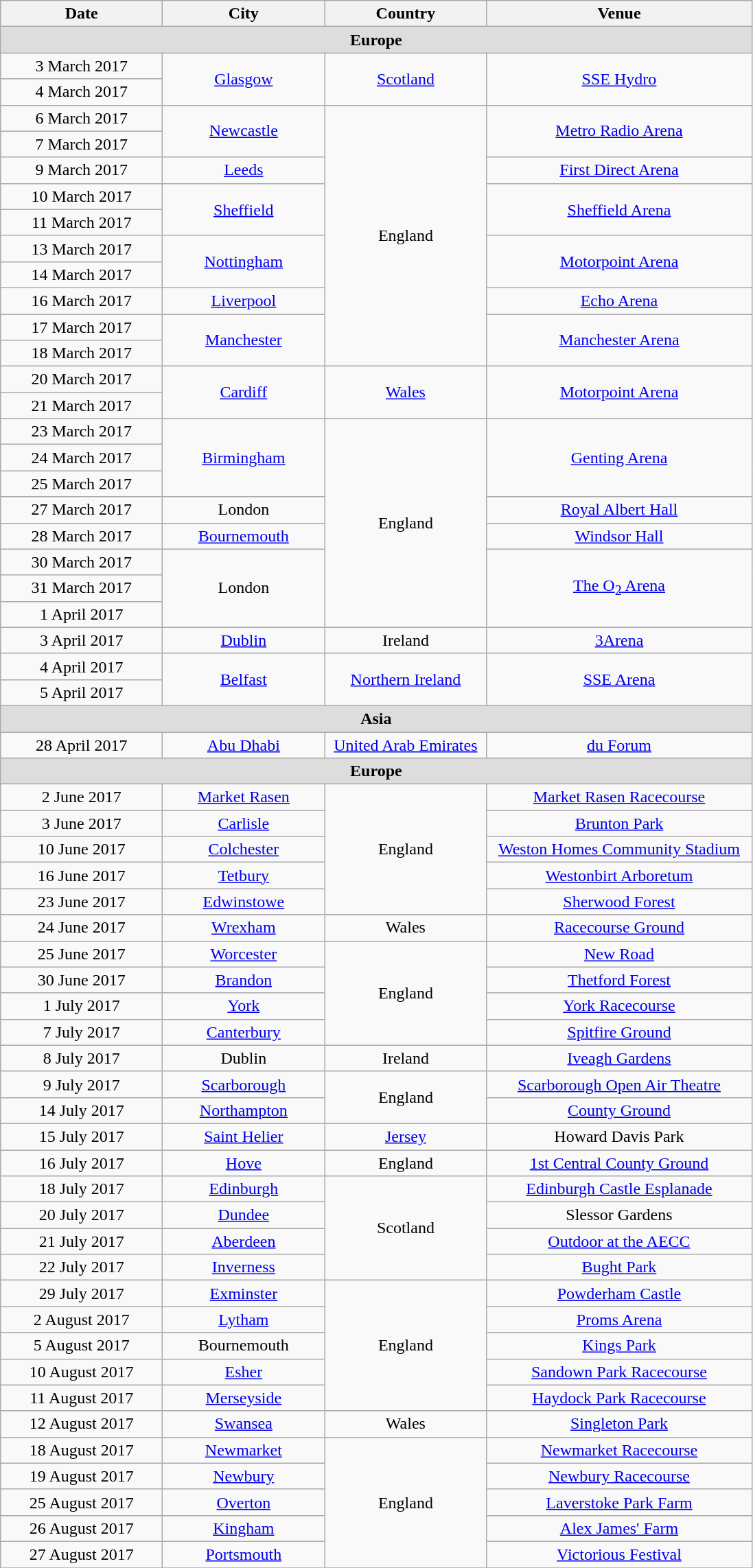<table class="wikitable" style="text-align:center;">
<tr>
<th width="150">Date</th>
<th width="150">City</th>
<th width="150">Country</th>
<th width="250">Venue</th>
</tr>
<tr>
<td colspan="4" style="background:#ddd;"><strong>Europe</strong></td>
</tr>
<tr>
<td>3 March 2017</td>
<td rowspan="2"><a href='#'>Glasgow</a></td>
<td rowspan="2"><a href='#'>Scotland</a></td>
<td rowspan="2"><a href='#'>SSE Hydro</a></td>
</tr>
<tr>
<td>4 March 2017</td>
</tr>
<tr>
<td>6 March 2017</td>
<td rowspan="2"><a href='#'>Newcastle</a></td>
<td rowspan="10">England</td>
<td rowspan="2"><a href='#'>Metro Radio Arena</a></td>
</tr>
<tr>
<td>7 March 2017</td>
</tr>
<tr>
<td>9 March 2017</td>
<td><a href='#'>Leeds</a></td>
<td><a href='#'>First Direct Arena</a></td>
</tr>
<tr>
<td>10 March 2017</td>
<td rowspan="2"><a href='#'>Sheffield</a></td>
<td rowspan="2"><a href='#'>Sheffield Arena</a></td>
</tr>
<tr>
<td>11 March 2017</td>
</tr>
<tr>
<td>13 March 2017</td>
<td rowspan="2"><a href='#'>Nottingham</a></td>
<td rowspan="2"><a href='#'>Motorpoint Arena</a></td>
</tr>
<tr>
<td>14 March 2017</td>
</tr>
<tr>
<td>16 March 2017</td>
<td><a href='#'>Liverpool</a></td>
<td><a href='#'>Echo Arena</a></td>
</tr>
<tr>
<td>17 March 2017</td>
<td rowspan="2"><a href='#'>Manchester</a></td>
<td rowspan="2"><a href='#'>Manchester Arena</a></td>
</tr>
<tr>
<td>18 March 2017</td>
</tr>
<tr>
<td>20 March 2017</td>
<td rowspan="2"><a href='#'>Cardiff</a></td>
<td rowspan="2"><a href='#'>Wales</a></td>
<td rowspan="2"><a href='#'>Motorpoint Arena</a></td>
</tr>
<tr>
<td>21 March 2017</td>
</tr>
<tr>
<td>23 March 2017</td>
<td rowspan="3"><a href='#'>Birmingham</a></td>
<td rowspan="8">England</td>
<td rowspan="3"><a href='#'>Genting Arena</a></td>
</tr>
<tr>
<td>24 March 2017</td>
</tr>
<tr>
<td>25 March 2017</td>
</tr>
<tr>
<td>27 March 2017</td>
<td>London</td>
<td><a href='#'>Royal Albert Hall</a></td>
</tr>
<tr>
<td>28 March 2017</td>
<td><a href='#'>Bournemouth</a></td>
<td><a href='#'>Windsor Hall</a></td>
</tr>
<tr>
<td>30 March 2017</td>
<td rowspan="3">London</td>
<td rowspan="3"><a href='#'>The O<sub>2</sub> Arena</a></td>
</tr>
<tr>
<td>31 March 2017</td>
</tr>
<tr>
<td>1 April 2017</td>
</tr>
<tr>
<td>3 April 2017</td>
<td><a href='#'>Dublin</a></td>
<td>Ireland</td>
<td><a href='#'>3Arena</a></td>
</tr>
<tr>
<td>4 April 2017</td>
<td rowspan="2"><a href='#'>Belfast</a></td>
<td rowspan="2"><a href='#'>Northern Ireland</a></td>
<td rowspan="2"><a href='#'>SSE Arena</a></td>
</tr>
<tr>
<td>5 April 2017</td>
</tr>
<tr>
<td colspan="4" style="background:#ddd;"><strong>Asia</strong></td>
</tr>
<tr>
<td>28 April 2017</td>
<td><a href='#'>Abu Dhabi</a></td>
<td><a href='#'>United Arab Emirates</a></td>
<td><a href='#'>du Forum</a></td>
</tr>
<tr>
<td colspan="4" style="background:#ddd;"><strong>Europe</strong></td>
</tr>
<tr>
<td>2 June 2017</td>
<td><a href='#'>Market Rasen</a></td>
<td rowspan="5">England</td>
<td><a href='#'>Market Rasen Racecourse</a></td>
</tr>
<tr>
<td>3 June 2017</td>
<td><a href='#'>Carlisle</a></td>
<td><a href='#'>Brunton Park</a></td>
</tr>
<tr>
<td>10 June 2017</td>
<td><a href='#'>Colchester</a></td>
<td><a href='#'>Weston Homes Community Stadium</a></td>
</tr>
<tr>
<td>16 June 2017</td>
<td><a href='#'>Tetbury</a></td>
<td><a href='#'>Westonbirt Arboretum</a></td>
</tr>
<tr>
<td>23 June 2017</td>
<td><a href='#'>Edwinstowe</a></td>
<td><a href='#'>Sherwood Forest</a></td>
</tr>
<tr>
<td>24 June 2017</td>
<td><a href='#'>Wrexham</a></td>
<td>Wales</td>
<td><a href='#'>Racecourse Ground</a></td>
</tr>
<tr>
<td>25 June 2017</td>
<td><a href='#'>Worcester</a></td>
<td rowspan="4">England</td>
<td><a href='#'>New Road</a></td>
</tr>
<tr>
<td>30 June 2017</td>
<td><a href='#'>Brandon</a></td>
<td><a href='#'>Thetford Forest</a></td>
</tr>
<tr>
<td>1 July 2017</td>
<td><a href='#'>York</a></td>
<td><a href='#'>York Racecourse</a></td>
</tr>
<tr>
<td>7 July 2017</td>
<td><a href='#'>Canterbury</a></td>
<td><a href='#'>Spitfire Ground</a></td>
</tr>
<tr>
<td>8 July 2017</td>
<td>Dublin</td>
<td>Ireland</td>
<td><a href='#'>Iveagh Gardens</a></td>
</tr>
<tr>
<td>9 July 2017</td>
<td><a href='#'>Scarborough</a></td>
<td rowspan="2">England</td>
<td><a href='#'>Scarborough Open Air Theatre</a></td>
</tr>
<tr>
<td>14 July 2017</td>
<td><a href='#'>Northampton</a></td>
<td><a href='#'>County Ground</a></td>
</tr>
<tr>
<td>15 July 2017</td>
<td><a href='#'>Saint Helier</a></td>
<td><a href='#'>Jersey</a></td>
<td>Howard Davis Park</td>
</tr>
<tr>
<td>16 July 2017</td>
<td><a href='#'>Hove</a></td>
<td>England</td>
<td><a href='#'>1st Central County Ground</a></td>
</tr>
<tr>
<td>18 July 2017</td>
<td><a href='#'>Edinburgh</a></td>
<td rowspan="4">Scotland</td>
<td><a href='#'>Edinburgh Castle Esplanade</a></td>
</tr>
<tr>
<td>20 July 2017</td>
<td><a href='#'>Dundee</a></td>
<td>Slessor Gardens</td>
</tr>
<tr>
<td>21 July 2017</td>
<td><a href='#'>Aberdeen</a></td>
<td><a href='#'>Outdoor at the AECC</a></td>
</tr>
<tr>
<td>22 July 2017</td>
<td><a href='#'>Inverness</a></td>
<td><a href='#'>Bught Park</a></td>
</tr>
<tr>
<td>29 July 2017</td>
<td><a href='#'>Exminster</a></td>
<td rowspan="5">England</td>
<td><a href='#'>Powderham Castle</a></td>
</tr>
<tr>
<td>2 August 2017</td>
<td><a href='#'>Lytham</a></td>
<td><a href='#'>Proms Arena</a></td>
</tr>
<tr>
<td>5 August 2017</td>
<td>Bournemouth</td>
<td><a href='#'>Kings Park</a></td>
</tr>
<tr>
<td>10 August 2017</td>
<td><a href='#'>Esher</a></td>
<td><a href='#'>Sandown Park Racecourse</a></td>
</tr>
<tr>
<td>11 August 2017</td>
<td><a href='#'>Merseyside</a></td>
<td><a href='#'>Haydock Park Racecourse</a></td>
</tr>
<tr>
<td>12 August 2017</td>
<td><a href='#'>Swansea</a></td>
<td>Wales</td>
<td><a href='#'>Singleton Park</a></td>
</tr>
<tr>
<td>18 August 2017</td>
<td><a href='#'>Newmarket</a></td>
<td rowspan="5">England</td>
<td><a href='#'>Newmarket Racecourse</a></td>
</tr>
<tr>
<td>19 August 2017</td>
<td><a href='#'>Newbury</a></td>
<td><a href='#'>Newbury Racecourse</a></td>
</tr>
<tr>
<td>25 August 2017</td>
<td><a href='#'>Overton</a></td>
<td><a href='#'>Laverstoke Park Farm</a></td>
</tr>
<tr>
<td>26 August 2017</td>
<td><a href='#'>Kingham</a></td>
<td><a href='#'>Alex James' Farm</a></td>
</tr>
<tr>
<td>27 August 2017</td>
<td><a href='#'>Portsmouth</a></td>
<td><a href='#'>Victorious Festival</a></td>
</tr>
<tr>
</tr>
</table>
